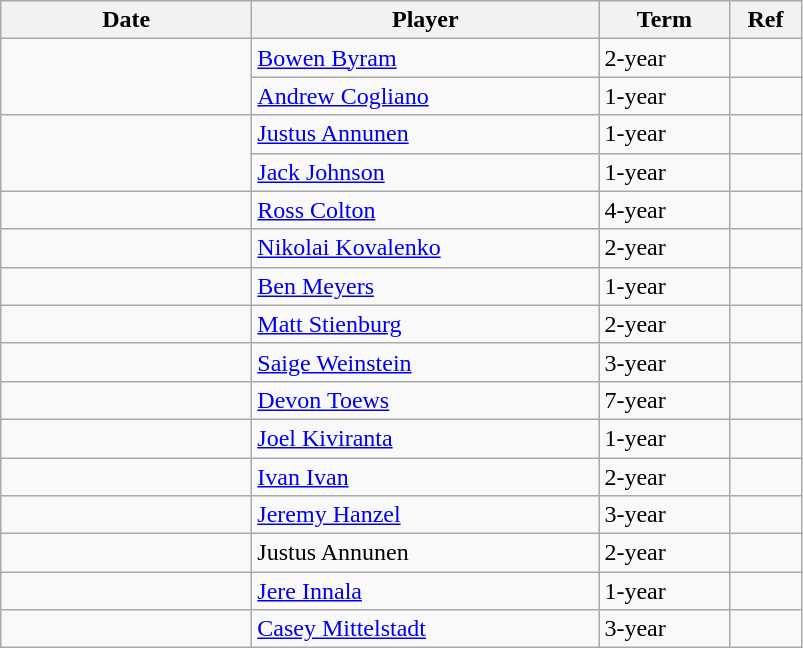<table class="wikitable">
<tr>
<th style="width: 10em;">Date</th>
<th style="width: 14em;">Player</th>
<th style="width: 5em;">Term</th>
<th style="width: 2.5em;">Ref</th>
</tr>
<tr>
<td rowspan=2></td>
<td><a href='#'>Bowen Byram</a></td>
<td>2-year</td>
<td></td>
</tr>
<tr>
<td><a href='#'>Andrew Cogliano</a></td>
<td>1-year</td>
<td></td>
</tr>
<tr>
<td rowspan=2></td>
<td><a href='#'>Justus Annunen</a></td>
<td>1-year</td>
<td></td>
</tr>
<tr>
<td><a href='#'>Jack Johnson</a></td>
<td>1-year</td>
<td></td>
</tr>
<tr>
<td></td>
<td><a href='#'>Ross Colton</a></td>
<td>4-year</td>
<td></td>
</tr>
<tr>
<td></td>
<td><a href='#'>Nikolai Kovalenko</a></td>
<td>2-year</td>
<td></td>
</tr>
<tr>
<td></td>
<td><a href='#'>Ben Meyers</a></td>
<td>1-year</td>
<td></td>
</tr>
<tr>
<td></td>
<td><a href='#'>Matt Stienburg</a></td>
<td>2-year</td>
<td></td>
</tr>
<tr>
<td></td>
<td><a href='#'>Saige Weinstein</a></td>
<td>3-year</td>
<td></td>
</tr>
<tr>
<td></td>
<td><a href='#'>Devon Toews</a></td>
<td>7-year</td>
<td></td>
</tr>
<tr>
<td></td>
<td><a href='#'>Joel Kiviranta</a></td>
<td>1-year</td>
<td></td>
</tr>
<tr>
<td></td>
<td><a href='#'>Ivan Ivan</a></td>
<td>2-year</td>
<td></td>
</tr>
<tr>
<td></td>
<td><a href='#'>Jeremy Hanzel</a></td>
<td>3-year</td>
<td></td>
</tr>
<tr>
<td></td>
<td>Justus Annunen</td>
<td>2-year</td>
<td></td>
</tr>
<tr>
<td></td>
<td><a href='#'>Jere Innala</a></td>
<td>1-year</td>
<td></td>
</tr>
<tr>
<td></td>
<td><a href='#'>Casey Mittelstadt</a></td>
<td>3-year</td>
<td></td>
</tr>
</table>
